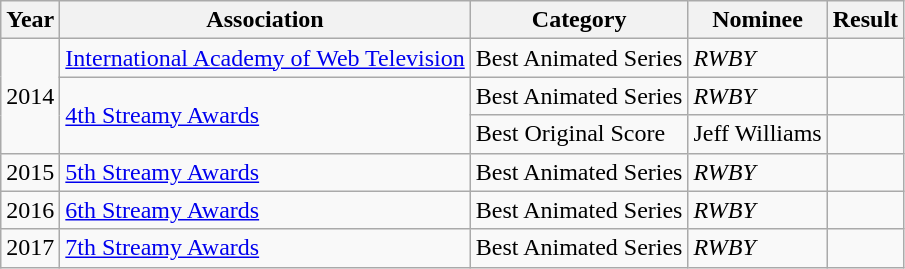<table class="wikitable sortable">
<tr>
<th scope="col">Year</th>
<th scope="col">Association</th>
<th scope="col">Category</th>
<th scope="col">Nominee</th>
<th scope="col">Result</th>
</tr>
<tr>
<td rowspan="3">2014</td>
<td><a href='#'>International Academy of Web Television</a></td>
<td>Best Animated Series</td>
<td><em>RWBY</em></td>
<td></td>
</tr>
<tr>
<td rowspan="2"><a href='#'>4th Streamy Awards</a></td>
<td>Best Animated Series</td>
<td><em>RWBY</em></td>
<td></td>
</tr>
<tr>
<td>Best Original Score</td>
<td>Jeff Williams</td>
<td></td>
</tr>
<tr>
<td>2015</td>
<td><a href='#'>5th Streamy Awards</a></td>
<td>Best Animated Series</td>
<td><em>RWBY</em></td>
<td></td>
</tr>
<tr>
<td>2016</td>
<td><a href='#'>6th Streamy Awards</a></td>
<td>Best Animated Series</td>
<td><em>RWBY</em></td>
<td></td>
</tr>
<tr>
<td>2017</td>
<td><a href='#'>7th Streamy Awards</a></td>
<td>Best Animated Series</td>
<td><em>RWBY</em></td>
<td></td>
</tr>
</table>
